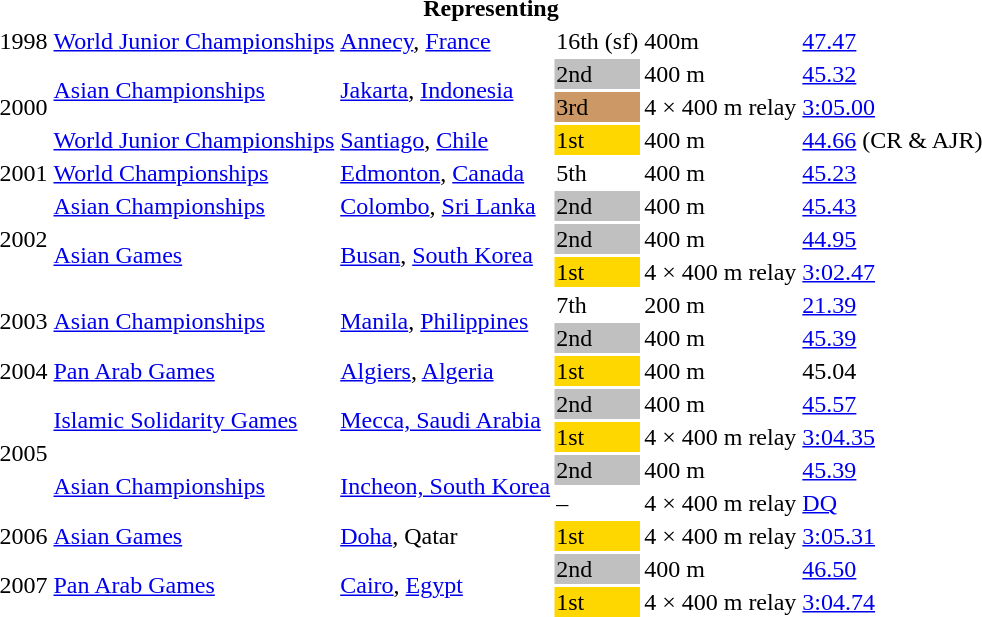<table>
<tr>
<th colspan="6">Representing </th>
</tr>
<tr>
<td>1998</td>
<td><a href='#'>World Junior Championships</a></td>
<td><a href='#'>Annecy</a>, <a href='#'>France</a></td>
<td>16th (sf)</td>
<td>400m</td>
<td><a href='#'>47.47</a></td>
</tr>
<tr>
<td rowspan=3>2000</td>
<td rowspan=2><a href='#'>Asian Championships</a></td>
<td rowspan=2><a href='#'>Jakarta</a>, <a href='#'>Indonesia</a></td>
<td bgcolor="silver">2nd</td>
<td>400 m</td>
<td><a href='#'>45.32</a></td>
</tr>
<tr>
<td bgcolor="cc9966">3rd</td>
<td>4 × 400 m relay</td>
<td><a href='#'>3:05.00</a></td>
</tr>
<tr>
<td><a href='#'>World Junior Championships</a></td>
<td><a href='#'>Santiago</a>, <a href='#'>Chile</a></td>
<td bgcolor="gold">1st</td>
<td>400 m</td>
<td><a href='#'>44.66</a> (CR & AJR)</td>
</tr>
<tr>
<td>2001</td>
<td><a href='#'>World Championships</a></td>
<td><a href='#'>Edmonton</a>, <a href='#'>Canada</a></td>
<td>5th</td>
<td>400 m</td>
<td><a href='#'>45.23</a></td>
</tr>
<tr>
<td rowspan=3>2002</td>
<td><a href='#'>Asian Championships</a></td>
<td><a href='#'>Colombo</a>, <a href='#'>Sri Lanka</a></td>
<td bgcolor="silver">2nd</td>
<td>400 m</td>
<td><a href='#'>45.43</a></td>
</tr>
<tr>
<td rowspan=2><a href='#'>Asian Games</a></td>
<td rowspan=2><a href='#'>Busan</a>, <a href='#'>South Korea</a></td>
<td bgcolor="silver">2nd</td>
<td>400 m</td>
<td><a href='#'>44.95</a></td>
</tr>
<tr>
<td bgcolor="gold">1st</td>
<td>4 × 400 m relay</td>
<td><a href='#'>3:02.47</a></td>
</tr>
<tr>
<td rowspan=2>2003</td>
<td rowspan=2><a href='#'>Asian Championships</a></td>
<td rowspan=2><a href='#'>Manila</a>, <a href='#'>Philippines</a></td>
<td>7th</td>
<td>200 m</td>
<td><a href='#'>21.39</a></td>
</tr>
<tr>
<td bgcolor="silver">2nd</td>
<td>400 m</td>
<td><a href='#'>45.39</a></td>
</tr>
<tr>
<td>2004</td>
<td><a href='#'>Pan Arab Games</a></td>
<td><a href='#'>Algiers</a>, <a href='#'>Algeria</a></td>
<td bgcolor="gold">1st</td>
<td>400 m</td>
<td>45.04</td>
</tr>
<tr>
<td rowspan=4>2005</td>
<td rowspan=2><a href='#'>Islamic Solidarity Games</a></td>
<td rowspan=2><a href='#'>Mecca, Saudi Arabia</a></td>
<td bgcolor="silver">2nd</td>
<td>400 m</td>
<td><a href='#'>45.57</a></td>
</tr>
<tr>
<td bgcolor=gold>1st</td>
<td>4 × 400 m relay</td>
<td><a href='#'>3:04.35</a></td>
</tr>
<tr>
<td rowspan=2><a href='#'>Asian Championships</a></td>
<td rowspan=2><a href='#'>Incheon, South Korea</a></td>
<td bgcolor="silver">2nd</td>
<td>400 m</td>
<td><a href='#'>45.39</a></td>
</tr>
<tr>
<td>–</td>
<td>4 × 400 m relay</td>
<td><a href='#'>DQ</a></td>
</tr>
<tr>
<td>2006</td>
<td><a href='#'>Asian Games</a></td>
<td><a href='#'>Doha</a>, Qatar</td>
<td bgcolor="gold">1st</td>
<td>4 × 400 m relay</td>
<td><a href='#'>3:05.31</a></td>
</tr>
<tr>
<td rowspan=2>2007</td>
<td rowspan=2><a href='#'>Pan Arab Games</a></td>
<td rowspan=2><a href='#'>Cairo</a>, <a href='#'>Egypt</a></td>
<td bgcolor="silver">2nd</td>
<td>400 m</td>
<td><a href='#'>46.50</a></td>
</tr>
<tr>
<td bgcolor=gold>1st</td>
<td>4 × 400 m relay</td>
<td><a href='#'>3:04.74</a></td>
</tr>
</table>
